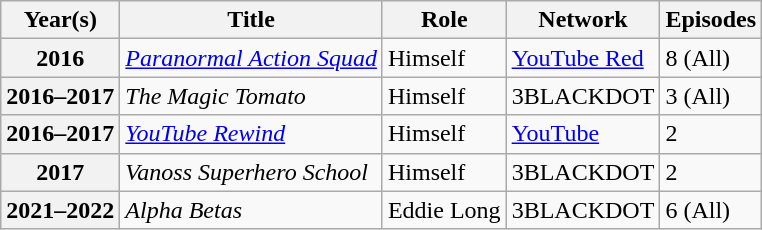<table class="wikitable plainrowheaders">
<tr>
<th scope="col">Year(s)</th>
<th scope="col">Title</th>
<th scope="col">Role</th>
<th scope="col">Network</th>
<th scope="col">Episodes</th>
</tr>
<tr>
<th scope="row">2016</th>
<td><em><a href='#'>Paranormal Action Squad</a></em></td>
<td>Himself</td>
<td><a href='#'>YouTube Red</a></td>
<td>8 (All)</td>
</tr>
<tr>
<th scope="row">2016–2017</th>
<td><em>The Magic Tomato</em></td>
<td>Himself</td>
<td>3BLACKDOT</td>
<td>3 (All)</td>
</tr>
<tr>
<th scope="row">2016–2017</th>
<td><em><a href='#'>YouTube Rewind</a></em></td>
<td>Himself</td>
<td><a href='#'>YouTube</a></td>
<td>2</td>
</tr>
<tr>
<th scope="row">2017</th>
<td><em>Vanoss Superhero School</em></td>
<td>Himself</td>
<td>3BLACKDOT</td>
<td>2</td>
</tr>
<tr>
<th scope="row">2021–2022</th>
<td><em>Alpha Betas</em></td>
<td>Eddie Long</td>
<td>3BLACKDOT</td>
<td>6 (All)</td>
</tr>
</table>
